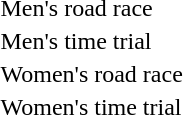<table>
<tr>
<td>Men's road race<br></td>
<td></td>
<td></td>
<td></td>
</tr>
<tr>
<td>Men's time trial<br></td>
<td></td>
<td></td>
<td></td>
</tr>
<tr>
<td>Women's road race<br></td>
<td></td>
<td></td>
<td></td>
</tr>
<tr>
<td>Women's time trial<br></td>
<td></td>
<td></td>
<td></td>
</tr>
</table>
